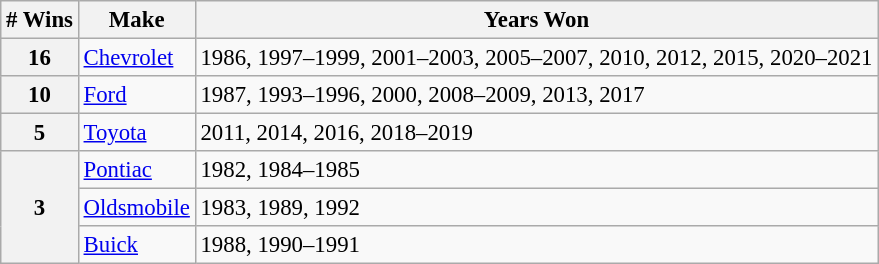<table class="wikitable" style="font-size: 95%;">
<tr>
<th># Wins</th>
<th>Make</th>
<th>Years Won</th>
</tr>
<tr>
<th>16</th>
<td> <a href='#'>Chevrolet</a></td>
<td>1986, 1997–1999, 2001–2003, 2005–2007, 2010, 2012, 2015, 2020–2021</td>
</tr>
<tr>
<th>10</th>
<td> <a href='#'>Ford</a></td>
<td>1987, 1993–1996, 2000, 2008–2009, 2013, 2017</td>
</tr>
<tr>
<th>5</th>
<td> <a href='#'>Toyota</a></td>
<td>2011, 2014, 2016, 2018–2019</td>
</tr>
<tr>
<th rowspan="3">3</th>
<td> <a href='#'>Pontiac</a></td>
<td>1982, 1984–1985</td>
</tr>
<tr>
<td> <a href='#'>Oldsmobile</a></td>
<td>1983, 1989, 1992</td>
</tr>
<tr>
<td> <a href='#'>Buick</a></td>
<td>1988, 1990–1991</td>
</tr>
</table>
